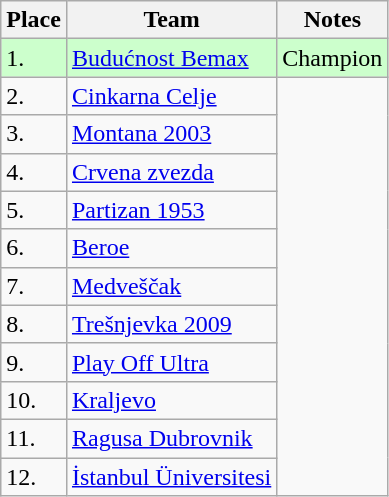<table class="wikitable">
<tr>
<th>Place</th>
<th>Team</th>
<th>Notes</th>
</tr>
<tr bgcolor=#ccffcc>
<td>1.</td>
<td> <a href='#'>Budućnost Bemax</a></td>
<td rowspan="1">Champion</td>
</tr>
<tr>
<td>2.</td>
<td> <a href='#'>Cinkarna Celje</a></td>
<td rowspan="11"></td>
</tr>
<tr>
<td>3.</td>
<td> <a href='#'>Montana 2003</a></td>
</tr>
<tr>
<td>4.</td>
<td> <a href='#'>Crvena zvezda</a></td>
</tr>
<tr>
<td>5.</td>
<td> <a href='#'>Partizan 1953</a></td>
</tr>
<tr>
<td>6.</td>
<td> <a href='#'>Beroe</a></td>
</tr>
<tr>
<td>7.</td>
<td> <a href='#'>Medveščak</a></td>
</tr>
<tr>
<td>8.</td>
<td> <a href='#'>Trešnjevka 2009</a></td>
</tr>
<tr>
<td>9.</td>
<td> <a href='#'>Play Off Ultra</a></td>
</tr>
<tr>
<td>10.</td>
<td> <a href='#'>Kraljevo</a></td>
</tr>
<tr>
<td>11.</td>
<td> <a href='#'>Ragusa Dubrovnik</a></td>
</tr>
<tr>
<td>12.</td>
<td> <a href='#'>İstanbul Üniversitesi</a></td>
</tr>
</table>
